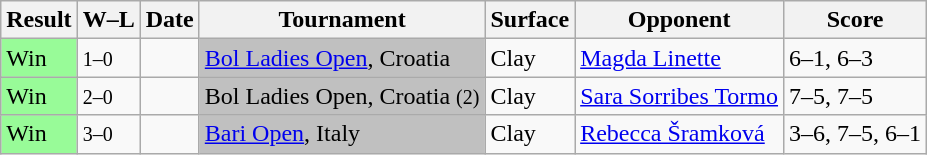<table class="sortable wikitable">
<tr>
<th>Result</th>
<th class="unsortable">W–L</th>
<th>Date</th>
<th>Tournament</th>
<th>Surface</th>
<th>Opponent</th>
<th class="unsortable">Score</th>
</tr>
<tr>
<td bgcolor=98FB98>Win</td>
<td><small>1–0</small></td>
<td><a href='#'></a></td>
<td bgcolor=silver><a href='#'>Bol Ladies Open</a>, Croatia</td>
<td>Clay</td>
<td> <a href='#'>Magda Linette</a></td>
<td>6–1, 6–3</td>
</tr>
<tr>
<td bgcolor=98FB98>Win</td>
<td><small>2–0</small></td>
<td><a href='#'></a></td>
<td bgcolor=silver>Bol Ladies Open, Croatia <small>(2)</small></td>
<td>Clay</td>
<td> <a href='#'>Sara Sorribes Tormo</a></td>
<td>7–5, 7–5</td>
</tr>
<tr>
<td bgcolor=98FB98>Win</td>
<td><small>3–0</small></td>
<td><a href='#'></a></td>
<td bgcolor=silver><a href='#'>Bari Open</a>, Italy</td>
<td>Clay</td>
<td> <a href='#'>Rebecca Šramková</a></td>
<td>3–6, 7–5, 6–1</td>
</tr>
</table>
